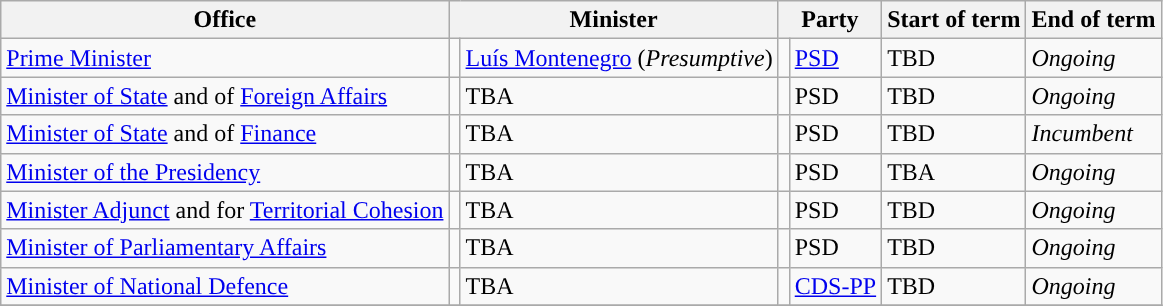<table class="wikitable">
<tr>
<th>Office</th>
<th colspan="2">Minister</th>
<th colspan="2">Party</th>
<th>Start of term</th>
<th>End of term</th>
</tr>
<tr>
<td><a href='#'>Prime Minister</a></td>
<td align=center></td>
<td><a href='#'>Luís Montenegro</a> (<em>Presumptive</em>)</td>
<td style="background:"></td>
<td><a href='#'>PSD</a></td>
<td>TBD</td>
<td><em>Ongoing</em></td>
</tr>
<tr>
<td><a href='#'>Minister of State</a> and of <a href='#'>Foreign Affairs</a></td>
<td align=center></td>
<td>TBA</td>
<td style="background:"></td>
<td>PSD</td>
<td>TBD</td>
<td><em>Ongoing</em></td>
</tr>
<tr>
<td><a href='#'>Minister of State</a> and of <a href='#'>Finance</a></td>
<td align=center></td>
<td>TBA</td>
<td style="background:"></td>
<td>PSD</td>
<td>TBD</td>
<td><em>Incumbent</em></td>
</tr>
<tr>
<td><a href='#'>Minister of the Presidency</a></td>
<td align=center></td>
<td>TBA</td>
<td style="background:"></td>
<td>PSD</td>
<td>TBA</td>
<td><em>Ongoing</em></td>
</tr>
<tr>
<td><a href='#'>Minister Adjunct</a> and for <a href='#'>Territorial Cohesion</a></td>
<td align=center></td>
<td>TBA</td>
<td style="background:"></td>
<td>PSD</td>
<td>TBD</td>
<td><em>Ongoing</em></td>
</tr>
<tr>
<td><a href='#'>Minister of Parliamentary Affairs</a></td>
<td align=center></td>
<td>TBA</td>
<td style="background:"></td>
<td>PSD</td>
<td>TBD</td>
<td><em>Ongoing</em></td>
</tr>
<tr>
<td><a href='#'>Minister of National Defence</a></td>
<td align=center></td>
<td>TBA</td>
<td style="background:"></td>
<td><a href='#'>CDS-PP</a></td>
<td>TBD</td>
<td><em>Ongoing</em></td>
</tr>
<tr>
</tr>
</table>
